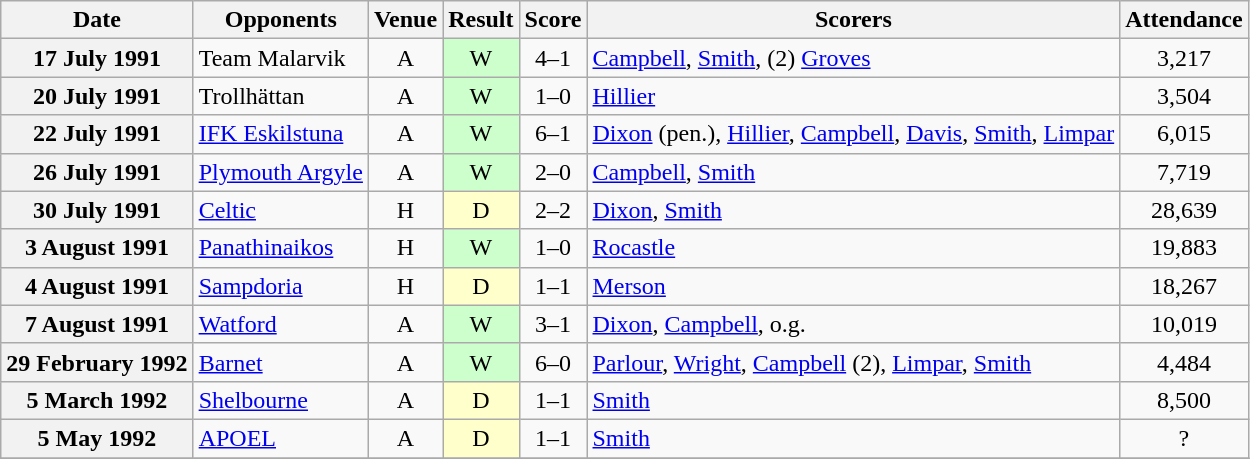<table class="wikitable plainrowheaders" style="text-align:center">
<tr>
<th scope="col">Date</th>
<th scope="col">Opponents</th>
<th scope="col">Venue</th>
<th scope="col">Result</th>
<th scope="col">Score</th>
<th scope="col">Scorers</th>
<th scope="col">Attendance</th>
</tr>
<tr>
<th scope="row">17 July 1991</th>
<td align="left">Team Malarvik</td>
<td>A</td>
<td style="background:#cfc">W</td>
<td>4–1</td>
<td align="left"><a href='#'>Campbell</a>, <a href='#'>Smith</a>, (2) <a href='#'>Groves</a></td>
<td>3,217</td>
</tr>
<tr>
<th scope="row">20 July 1991</th>
<td align="left">Trollhättan</td>
<td>A</td>
<td style="background:#cfc">W</td>
<td>1–0</td>
<td align="left"><a href='#'>Hillier</a></td>
<td>3,504</td>
</tr>
<tr>
<th scope="row">22 July 1991</th>
<td align="left"><a href='#'>IFK Eskilstuna</a></td>
<td>A</td>
<td style="background:#cfc">W</td>
<td>6–1</td>
<td align="left"><a href='#'>Dixon</a> (pen.), <a href='#'>Hillier</a>, <a href='#'>Campbell</a>, <a href='#'>Davis</a>, <a href='#'>Smith</a>, <a href='#'>Limpar</a></td>
<td>6,015</td>
</tr>
<tr>
<th scope="row">26 July 1991</th>
<td align="left"><a href='#'>Plymouth Argyle</a></td>
<td>A</td>
<td style="background:#cfc">W</td>
<td>2–0</td>
<td align="left"><a href='#'>Campbell</a>, <a href='#'>Smith</a></td>
<td>7,719</td>
</tr>
<tr>
<th scope="row">30 July 1991</th>
<td align="left"><a href='#'>Celtic</a></td>
<td>H</td>
<td style="background:#ffc">D</td>
<td>2–2</td>
<td align="left"><a href='#'>Dixon</a>, <a href='#'>Smith</a></td>
<td>28,639</td>
</tr>
<tr>
<th scope="row">3 August 1991</th>
<td align="left"><a href='#'>Panathinaikos</a></td>
<td>H</td>
<td style="background:#cfc">W</td>
<td>1–0</td>
<td align="left"><a href='#'>Rocastle</a></td>
<td>19,883</td>
</tr>
<tr>
<th scope="row">4 August 1991</th>
<td align="left"><a href='#'>Sampdoria</a></td>
<td>H</td>
<td style="background:#ffc">D</td>
<td>1–1</td>
<td align="left"><a href='#'>Merson</a></td>
<td>18,267</td>
</tr>
<tr>
<th scope="row">7 August 1991</th>
<td align="left"><a href='#'>Watford</a></td>
<td>A</td>
<td style="background:#cfc">W</td>
<td>3–1</td>
<td align="left"><a href='#'>Dixon</a>, <a href='#'>Campbell</a>, o.g.</td>
<td>10,019</td>
</tr>
<tr>
<th scope="row">29 February 1992</th>
<td align="left"><a href='#'>Barnet</a></td>
<td>A</td>
<td style="background:#cfc">W</td>
<td>6–0</td>
<td align="left"><a href='#'>Parlour</a>, <a href='#'>Wright</a>, <a href='#'>Campbell</a> (2), <a href='#'>Limpar</a>, <a href='#'>Smith</a></td>
<td>4,484</td>
</tr>
<tr>
<th scope="row">5 March 1992</th>
<td align="left"><a href='#'>Shelbourne</a></td>
<td>A</td>
<td style="background:#ffc">D</td>
<td>1–1</td>
<td align="left"><a href='#'>Smith</a></td>
<td>8,500</td>
</tr>
<tr>
<th scope="row">5 May 1992</th>
<td align="left"><a href='#'>APOEL</a></td>
<td>A</td>
<td style="background:#ffc">D</td>
<td>1–1</td>
<td align="left"><a href='#'>Smith</a></td>
<td>?</td>
</tr>
<tr>
</tr>
</table>
